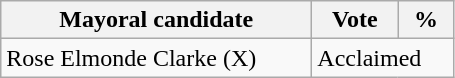<table class="wikitable">
<tr>
<th bgcolor="#DDDDFF" width="200px">Mayoral candidate</th>
<th bgcolor="#DDDDFF" width="50px">Vote</th>
<th bgcolor="#DDDDFF"  width="30px">%</th>
</tr>
<tr>
<td>Rose Elmonde Clarke (X)</td>
<td colspan="2">Acclaimed</td>
</tr>
</table>
